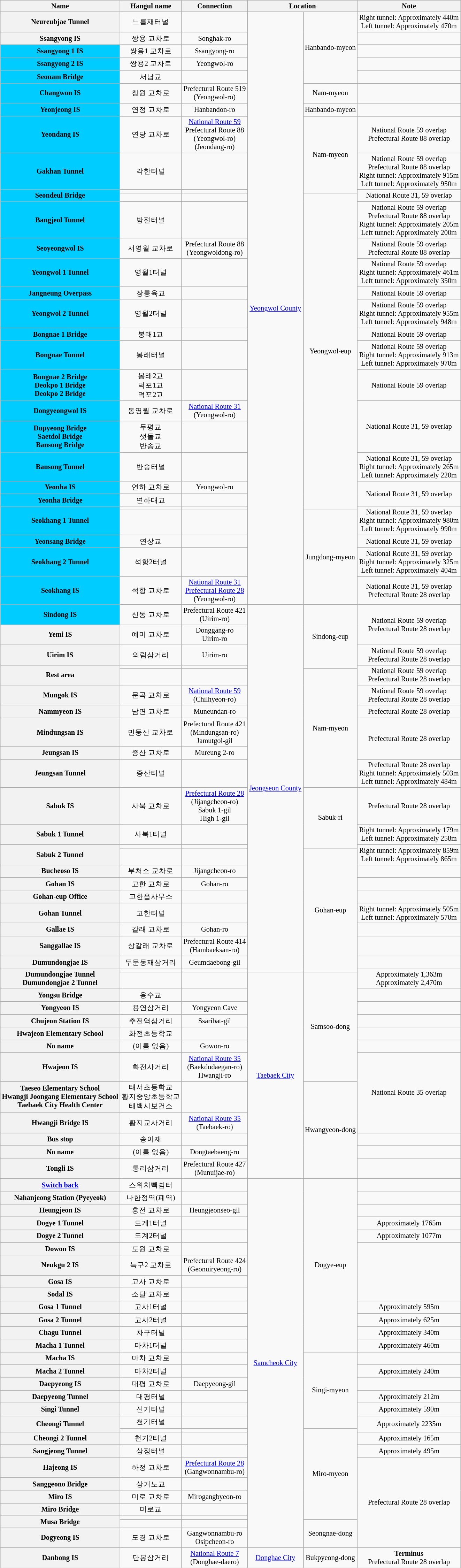<table class="wikitable" style="font-size: 85%; text-align: center;">
<tr>
<th>Name</th>
<th>Hangul name</th>
<th>Connection</th>
<th colspan="2">Location</th>
<th>Note</th>
</tr>
<tr>
<th>Neureubjae Tunnel</th>
<td>느릅재터널</td>
<td></td>
<td rowspan=29><a href='#'>Yeongwol County</a></td>
<td rowspan=5>Hanbando-myeon</td>
<td>Right tunnel: Approximately 440m<br>Left tunnel: Approximately 470m</td>
</tr>
<tr>
<th>Ssangyong IS</th>
<td>쌍용 교차로</td>
<td>Songhak-ro</td>
<td></td>
</tr>
<tr>
<th style="background-color: #00CCFF;">Ssangyong 1 IS</th>
<td>쌍용1 교차로</td>
<td>Ssangyong-ro</td>
<td></td>
</tr>
<tr>
<th style="background-color: #00CCFF;">Ssangyong 2 IS</th>
<td>쌍용2 교차로</td>
<td>Yeongwol-ro</td>
<td></td>
</tr>
<tr>
<th style="background-color: #00CCFF;">Seonam Bridge</th>
<td>서남교</td>
<td></td>
<td></td>
</tr>
<tr>
<th style="background-color: #00CCFF;">Changwon IS</th>
<td>창원 교차로</td>
<td>Prefectural Route 519<br>(Yeongwol-ro)</td>
<td>Nam-myeon</td>
<td></td>
</tr>
<tr>
<th style="background-color: #00CCFF;">Yeonjeong IS</th>
<td>연정 교차로</td>
<td>Hanbandon-ro</td>
<td>Hanbando-myeon</td>
<td></td>
</tr>
<tr>
<th style="background-color: #00CCFF;">Yeondang IS</th>
<td>연당 교차로</td>
<td><a href='#'>National Route 59</a><br>Prefectural Route 88<br>(Yeongwol-ro)<br>(Jeondang-ro)</td>
<td rowspan=3>Nam-myeon</td>
<td>National Route 59 overlap<br>Prefectural Route 88 overlap</td>
</tr>
<tr>
<th style="background-color: #00CCFF;">Gakhan Tunnel</th>
<td>각한터널</td>
<td></td>
<td>National Route 59 overlap<br>Prefectural Route 88 overlap<br>Right tunnel: Approximately 915m<br>Left tunnel: Approximately 950m</td>
</tr>
<tr>
<th rowspan=2 style="background-color: #00CCFF;">Seondeul Bridge</th>
<td></td>
<td></td>
<td rowspan=2>National Route 31, 59 overlap</td>
</tr>
<tr>
<td></td>
<td></td>
<td rowspan=15>Yeongwol-eup</td>
</tr>
<tr>
<th style="background-color: #00CCFF;">Bangjeol Tunnel</th>
<td>방절터널</td>
<td></td>
<td>National Route 59 overlap<br>Prefectural Route 88 overlap<br>Right tunnel: Approximately 205m<br>Left tunnel: Approximately 200m</td>
</tr>
<tr>
<th style="background-color: #00CCFF;">Seoyeongwol IS</th>
<td>서영월 교차로</td>
<td>Prefectural Route 88<br>(Yeongwoldong-ro)</td>
<td>National Route 59 overlap<br>Prefectural Route 88 overlap</td>
</tr>
<tr>
<th style="background-color: #00CCFF;">Yeongwol 1 Tunnel</th>
<td>영월1터널</td>
<td></td>
<td>National Route 59 overlap<br>Right tunnel: Approximately 461m<br>Left tunnel: Approximately 350m</td>
</tr>
<tr>
<th style="background-color: #00CCFF;">Jangneung Overpass</th>
<td>장릉육교</td>
<td></td>
<td>National Route 59 overlap</td>
</tr>
<tr>
<th style="background-color: #00CCFF;">Yeongwol 2 Tunnel</th>
<td>영월2터널</td>
<td></td>
<td>National Route 59 overlap<br>Right tunnel: Approximately 955m<br>Left tunnel: Approximately 948m</td>
</tr>
<tr>
<th style="background-color: #00CCFF;">Bongnae 1 Bridge</th>
<td>봉래1교</td>
<td></td>
<td>National Route 59 overlap</td>
</tr>
<tr>
<th style="background-color: #00CCFF;">Bongnae Tunnel</th>
<td>봉래터널</td>
<td></td>
<td>National Route 59 overlap<br>Right tunnel: Approximately 913m<br>Left tunnel: Approximately 970m</td>
</tr>
<tr>
<th style="background-color: #00CCFF;">Bongnae 2 Bridge<br>Deokpo 1 Bridge<br>Deokpo 2 Bridge</th>
<td>봉래2교<br>덕포1교<br>덕포2교</td>
<td></td>
<td>National Route 59 overlap</td>
</tr>
<tr>
<th style="background-color: #00CCFF;">Dongyeongwol IS</th>
<td>동영월 교차로</td>
<td><a href='#'>National Route 31</a><br>(Yeongwol-ro)</td>
<td rowspan=2>National Route 31, 59 overlap</td>
</tr>
<tr>
<th style="background-color: #00CCFF;">Dupyeong Bridge<br>Saetdol Bridge<br>Bansong Bridge</th>
<td>두평교<br>샛돌교<br>반송교</td>
<td></td>
</tr>
<tr>
<th style="background-color: #00CCFF;">Bansong Tunnel</th>
<td>반송터널</td>
<td></td>
<td>National Route 31, 59 overlap<br>Right tunnel: Approximately 265m<br>Left tunnel: Approximately 220m</td>
</tr>
<tr>
<th style="background-color: #00CCFF;">Yeonha IS</th>
<td>연하 교차로</td>
<td>Yeongwol-ro</td>
<td rowspan=2>National Route 31, 59 overlap</td>
</tr>
<tr>
<th style="background-color: #00CCFF;">Yeonha Bridge</th>
<td>연하대교</td>
<td></td>
</tr>
<tr>
<th rowspan=2 style="background-color: #00CCFF;">Seokhang 1 Tunnel</th>
<td></td>
<td></td>
<td rowspan=2>National Route 31, 59 overlap<br>Right tunnel: Approximately 980m<br>Left tunnel: Approximately 990m</td>
</tr>
<tr>
<td></td>
<td></td>
<td rowspan=4>Jungdong-myeon</td>
</tr>
<tr>
<th style="background-color: #00CCFF;">Yeonsang Bridge</th>
<td>연상교</td>
<td></td>
<td>National Route 31, 59 overlap</td>
</tr>
<tr>
<th style="background-color: #00CCFF;">Seokhang 2 Tunnel</th>
<td>석항2터널</td>
<td></td>
<td>National Route 31, 59 overlap<br>Right tunnel: Approximately 325m<br>Left tunnel: Approximately 404m</td>
</tr>
<tr>
<th style="background-color: #00CCFF;">Seokhang IS</th>
<td>석항 교차로</td>
<td><a href='#'>National Route 31</a><br><a href='#'>Prefectural Route 28</a><br>(Yeongwol-ro)</td>
<td>National Route 31, 59 overlap<br>Prefectural Route 28 overlap</td>
</tr>
<tr>
<th style="background-color: #00CCFF;">Sindong IS</th>
<td>신동 교차로</td>
<td>Prefectural Route 421<br>(Uirim-ro)</td>
<td rowspan=22><a href='#'>Jeongseon County</a></td>
<td rowspan=4>Sindong-eup</td>
<td rowspan=2>National Route 59 overlap<br>Prefectural Route 28 overlap</td>
</tr>
<tr>
<th>Yemi IS</th>
<td>예미 교차로</td>
<td>Donggang-ro<br>Uirim-ro</td>
</tr>
<tr>
<th>Uirim IS</th>
<td>의림삼거리</td>
<td>Uirim-ro</td>
<td>National Route 59 overlap<br>Prefectural Route 28 overlap</td>
</tr>
<tr>
<th rowspan=2>Rest area</th>
<td></td>
<td></td>
<td rowspan=2>National Route 59 overlap<br>Prefectural Route 28 overlap</td>
</tr>
<tr>
<td></td>
<td></td>
<td rowspan=6>Nam-myeon</td>
</tr>
<tr>
<th>Mungok IS</th>
<td>문곡 교차로</td>
<td><a href='#'>National Route 59</a><br>(Chilhyeon-ro)</td>
<td>National Route 59 overlap<br>Prefectural Route 28 overlap</td>
</tr>
<tr>
<th>Nammyeon IS</th>
<td>남면 교차로</td>
<td>Muneundan-ro</td>
<td>Prefectural Route 28 overlap</td>
</tr>
<tr>
<th>Mindungsan IS</th>
<td>민둥산 교차로</td>
<td>Prefectural Route 421<br>(Mindungsan-ro)<br>Jamutgol-gil</td>
<td rowspan=2>Prefectural Route 28 overlap</td>
</tr>
<tr>
<th>Jeungsan IS</th>
<td>증산 교차로</td>
<td>Mureung 2-ro</td>
</tr>
<tr>
<th>Jeungsan Tunnel</th>
<td>증산터널</td>
<td></td>
<td>Prefectural Route 28 overlap<br>Right tunnel: Approximately 503m<br>Left tunnel: Approximately 484m</td>
</tr>
<tr>
<th>Sabuk IS</th>
<td>사북 교차로</td>
<td><a href='#'>Prefectural Route 28</a><br>(Jijangcheon-ro)<br>Sabuk 1-gil<br>High 1-gil</td>
<td rowspan=3>Sabuk-ri</td>
<td>Prefectural Route 28 overlap</td>
</tr>
<tr>
<th>Sabuk 1 Tunnel</th>
<td>사북1터널</td>
<td></td>
<td>Right tunnel: Approximately 179m<br>Left tunnel: Approximately 258m</td>
</tr>
<tr>
<th rowspan=2>Sabuk 2 Tunnel</th>
<td></td>
<td></td>
<td rowspan=2>Right tunnel: Approximately 859m<br>Left tunnel: Approximately 865m</td>
</tr>
<tr>
<td></td>
<td></td>
<td rowspan=9>Gohan-eup</td>
</tr>
<tr>
<th>Bucheoso IS</th>
<td>부처소 교차로</td>
<td>Jijangcheon-ro</td>
<td></td>
</tr>
<tr>
<th>Gohan IS</th>
<td>고한 교차로</td>
<td>Gohan-ro</td>
<td></td>
</tr>
<tr>
<th>Gohan-eup Office</th>
<td>고한읍사무소</td>
<td></td>
<td></td>
</tr>
<tr>
<th>Gohan Tunnel</th>
<td>고한터널</td>
<td></td>
<td>Right tunnel: Approximately 505m<br>Left tunnel: Approximately 570m</td>
</tr>
<tr>
<th>Gallae IS</th>
<td>갈래 교차로</td>
<td>Gohan-ro</td>
<td></td>
</tr>
<tr>
<th>Sanggallae IS</th>
<td>상갈래 교차로</td>
<td>Prefectural Route 414<br>(Hambaeksan-ro)</td>
<td></td>
</tr>
<tr>
<th>Dumundongjae IS</th>
<td>두문동재삼거리</td>
<td>Geumdaebong-gil</td>
<td></td>
</tr>
<tr>
<th rowspan=2>Dumundongjae Tunnel<br>Dumundongjae 2 Tunnel</th>
<td></td>
<td></td>
<td rowspan=2>Approximately 1,363m<br>Approximately 2,470m</td>
</tr>
<tr>
<td></td>
<td></td>
<td rowspan=12><a href='#'>Taebaek City</a></td>
<td rowspan=7>Samsoo-dong</td>
</tr>
<tr>
<th>Yongsu Bridge</th>
<td>용수교</td>
<td></td>
<td></td>
</tr>
<tr>
<th>Yongyeon IS</th>
<td>용연삼거리</td>
<td>Yongyeon Cave</td>
<td></td>
</tr>
<tr>
<th>Chujeon Station IS</th>
<td>추전역삼거리</td>
<td>Ssaribat-gil</td>
<td></td>
</tr>
<tr>
<th>Hwajeon Elementary School</th>
<td>화전초등학교</td>
<td></td>
<td></td>
</tr>
<tr>
<th>No name</th>
<td>(이름 없음)</td>
<td>Gowon-ro</td>
<td></td>
</tr>
<tr>
<th>Hwajeon IS</th>
<td>화전사거리</td>
<td><a href='#'>National Route 35</a><br>(Baekdudaegan-ro)<br>Hwangji-ro</td>
<td rowspan=3>National Route 35 overlap</td>
</tr>
<tr>
<th>Taeseo Elementary School<br>Hwangji Joongang Elementary School<br>Taebaek City Health Center</th>
<td>태서초등학교<br>황지중앙초등학교<br>태백시보건소</td>
<td></td>
<td rowspan=5>Hwangyeon-dong</td>
</tr>
<tr>
<th>Hwangji Bridge IS</th>
<td>황지교사거리</td>
<td><a href='#'>National Route 35</a><br>(Taebaek-ro)</td>
</tr>
<tr>
<th>Bus stop</th>
<td>송이재</td>
<td></td>
<td></td>
</tr>
<tr>
<th>No name</th>
<td>(이름 없음)</td>
<td>Dongtaebaeng-ro</td>
<td></td>
</tr>
<tr>
<th>Tongli IS</th>
<td>통리삼거리</td>
<td>Prefectural Route 427<br>(Munuijae-ro)</td>
<td></td>
</tr>
<tr>
<th><a href='#'>Switch back</a></th>
<td>스위치빽쉼터</td>
<td></td>
<td rowspan=29><a href='#'>Samcheok City</a></td>
<td rowspan=13>Dogye-eup</td>
<td></td>
</tr>
<tr>
<th>Nahanjeong Station (Pyeyeok)</th>
<td>나한정역(폐역)</td>
<td></td>
<td></td>
</tr>
<tr>
<th>Heungjeon IS</th>
<td>흥전 교차로</td>
<td>Heungjeonseo-gil</td>
<td></td>
</tr>
<tr>
<th>Dogye 1 Tunnel</th>
<td>도계1터널</td>
<td></td>
<td>Approximately 1765m</td>
</tr>
<tr>
<th>Dogye 2 Tunnel</th>
<td>도계2터널</td>
<td></td>
<td>Approximately 1077m</td>
</tr>
<tr>
<th>Dowon IS</th>
<td>도원 교차로</td>
<td></td>
<td rowspan=4></td>
</tr>
<tr>
<th>Neukgu 2 IS</th>
<td>늑구2 교차로</td>
<td>Prefectural Route 424<br>(Geonuiryeong-ro)</td>
</tr>
<tr>
<th>Gosa IS</th>
<td>고사 교차로</td>
<td></td>
</tr>
<tr>
<th>Sodal IS</th>
<td>소달 교차로</td>
<td></td>
</tr>
<tr>
<th>Gosa 1 Tunnel</th>
<td>고사1터널</td>
<td></td>
<td>Approximately 595m</td>
</tr>
<tr>
<th>Gosa 2 Tunnel</th>
<td>고사2터널</td>
<td></td>
<td>Approximately 625m</td>
</tr>
<tr>
<th>Chagu Tunnel</th>
<td>차구터널</td>
<td></td>
<td>Approximately 340m</td>
</tr>
<tr>
<th>Macha 1 Tunnel</th>
<td>마차1터널</td>
<td></td>
<td>Approximately 460m</td>
</tr>
<tr>
<th>Macha IS</th>
<td>마차 교차로</td>
<td></td>
<td rowspan=6>Singi-myeon</td>
<td></td>
</tr>
<tr>
<th>Macha 2 Tunnel</th>
<td>마차2터널</td>
<td></td>
<td>Approximately 240m</td>
</tr>
<tr>
<th>Daepyeong IS</th>
<td>대평 교차로</td>
<td>Daepyeong-gil</td>
<td></td>
</tr>
<tr>
<th>Daepyeong Tunnel</th>
<td>대평터널</td>
<td></td>
<td>Approximately 212m</td>
</tr>
<tr>
<th>Singi Tunnel</th>
<td>신기터널</td>
<td></td>
<td>Approximately 590m</td>
</tr>
<tr>
<th rowspan=2>Cheongi Tunnel</th>
<td>천기터널</td>
<td></td>
<td rowspan=2>Approximately 2235m</td>
</tr>
<tr>
<td></td>
<td></td>
<td rowspan=8>Miro-myeon</td>
</tr>
<tr>
<th>Cheongi 2 Tunnel</th>
<td>천기2터널</td>
<td></td>
<td>Approximately 165m</td>
</tr>
<tr>
<th>Sangjeong Tunnel</th>
<td>상정터널</td>
<td></td>
<td>Approximately 495m</td>
</tr>
<tr>
<th>Hajeong IS</th>
<td>하정 교차로</td>
<td><a href='#'>Prefectural Route 28</a><br>(Gangwonnambu-ro)</td>
<td rowspan=7>Prefectural Route 28 overlap</td>
</tr>
<tr>
<th>Sanggeono Bridge</th>
<td>상거노교</td>
<td></td>
</tr>
<tr>
<th>Miro IS</th>
<td>미로 교차로</td>
<td>Mirogangbyeon-ro</td>
</tr>
<tr>
<th>Miro Bridge</th>
<td>미로교</td>
<td></td>
</tr>
<tr>
<th rowspan=2>Musa Bridge</th>
<td></td>
<td></td>
</tr>
<tr>
<td></td>
<td></td>
<td rowspan=2>Seongnae-dong</td>
</tr>
<tr>
<th>Dogyeong IS</th>
<td>도경 교차로</td>
<td>Gangwonnambu-ro<br>Osipcheon-ro</td>
</tr>
<tr>
<th>Danbong IS</th>
<td>단봉삼거리</td>
<td><a href='#'>National Route 7</a><br>(Donghae-daero)</td>
<td><a href='#'>Donghae City</a></td>
<td>Bukpyeong-dong</td>
<td><strong>Terminus</strong><br>Prefectural Route 28 overlap</td>
</tr>
<tr>
</tr>
</table>
